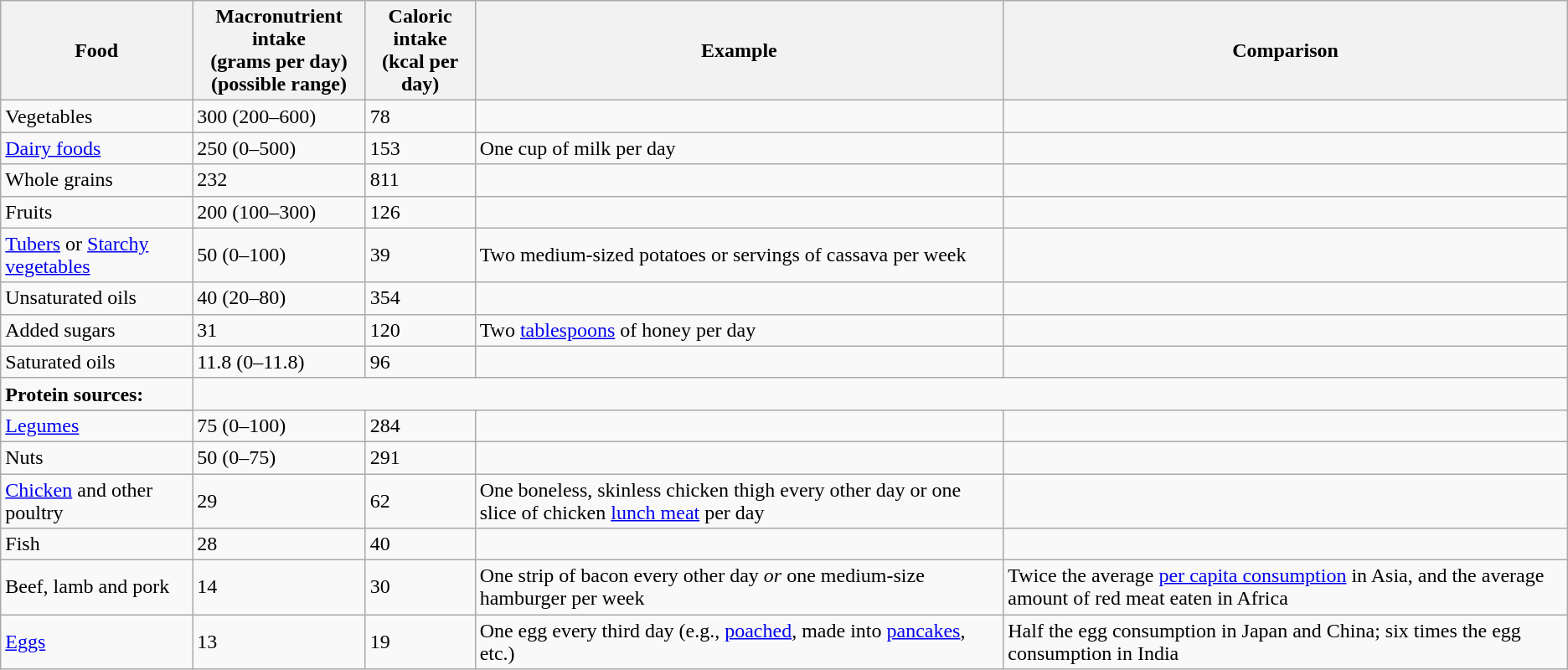<table class="wikitable">
<tr>
<th>Food</th>
<th>Macronutrient intake<br>(grams per day)<br>(possible range)</th>
<th>Caloric intake<br>(kcal per day)</th>
<th>Example</th>
<th>Comparison</th>
</tr>
<tr>
<td>Vegetables</td>
<td>300 (200–600)</td>
<td>78</td>
<td></td>
<td></td>
</tr>
<tr>
<td><a href='#'>Dairy foods</a></td>
<td>250 (0–500)</td>
<td>153</td>
<td>One cup of milk per day</td>
<td></td>
</tr>
<tr>
<td>Whole grains</td>
<td>232</td>
<td>811</td>
<td></td>
<td></td>
</tr>
<tr>
<td>Fruits</td>
<td>200 (100–300)</td>
<td>126</td>
<td></td>
<td></td>
</tr>
<tr>
<td><a href='#'>Tubers</a> or <a href='#'>Starchy vegetables</a></td>
<td>50 (0–100)</td>
<td>39</td>
<td>Two medium-sized potatoes or servings of cassava per week</td>
<td></td>
</tr>
<tr>
<td>Unsaturated oils</td>
<td>40 (20–80)</td>
<td>354</td>
<td></td>
<td></td>
</tr>
<tr>
<td>Added sugars</td>
<td>31</td>
<td>120</td>
<td>Two <a href='#'>tablespoons</a> of honey per day</td>
<td></td>
</tr>
<tr>
<td>Saturated oils</td>
<td>11.8 (0–11.8)</td>
<td>96</td>
<td></td>
<td></td>
</tr>
<tr>
<td><strong>Protein sources:</strong></td>
</tr>
<tr>
</tr>
<tr>
<td><a href='#'>Legumes</a></td>
<td>75 (0–100)</td>
<td>284</td>
<td></td>
<td></td>
</tr>
<tr>
<td>Nuts</td>
<td>50 (0–75)</td>
<td>291</td>
<td></td>
<td></td>
</tr>
<tr>
<td><a href='#'>Chicken</a> and other poultry</td>
<td>29</td>
<td>62</td>
<td>One boneless, skinless chicken thigh every other day or one slice of chicken <a href='#'>lunch meat</a> per day</td>
<td></td>
</tr>
<tr>
<td>Fish</td>
<td>28</td>
<td>40</td>
<td></td>
<td></td>
</tr>
<tr>
<td>Beef, lamb and pork</td>
<td>14</td>
<td>30</td>
<td>One strip of bacon every other day <em>or</em> one medium-size hamburger per week</td>
<td>Twice the average <a href='#'>per capita consumption</a> in Asia, and the average amount of red meat eaten in Africa</td>
</tr>
<tr>
<td><a href='#'>Eggs</a></td>
<td>13</td>
<td>19</td>
<td>One egg every third day (e.g., <a href='#'>poached</a>, made into <a href='#'>pancakes</a>, etc.)</td>
<td>Half the egg consumption in Japan and China; six times the egg consumption in India</td>
</tr>
</table>
